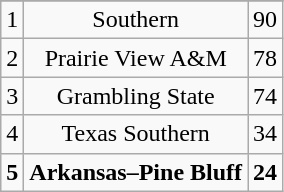<table class="wikitable" style="display: inline-table;">
<tr align="center">
</tr>
<tr align="center">
<td>1</td>
<td>Southern</td>
<td>90</td>
</tr>
<tr align="center">
<td>2</td>
<td>Prairie View A&M</td>
<td>78</td>
</tr>
<tr align="center">
<td>3</td>
<td>Grambling State</td>
<td>74</td>
</tr>
<tr align="center">
<td>4</td>
<td>Texas Southern</td>
<td>34</td>
</tr>
<tr align="center">
<td><strong>5</strong></td>
<td><strong>Arkansas–Pine Bluff</strong></td>
<td><strong>24</strong></td>
</tr>
</table>
